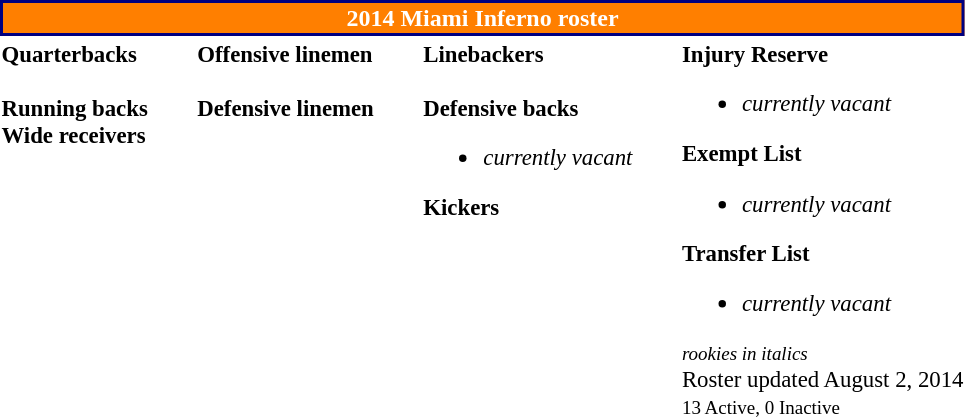<table class="toccolours" style="text-align: left;">
<tr>
<th colspan="7" style="background:#FF7F00; border:2px solid navy; color:white; text-align:center;"><strong>2014 Miami Inferno roster</strong></th>
</tr>
<tr>
<td style="font-size: 95%;" valign="top"><strong>Quarterbacks</strong><br>
<br><strong>Running backs</strong>
<br><strong>Wide receivers</strong>



</td>
<td style="width: 25px;"></td>
<td style="font-size: 95%;" valign="top"><strong>Offensive linemen</strong><br><br><strong>Defensive linemen</strong>
</td>
<td style="width: 25px;"></td>
<td style="font-size: 95%;" valign="top"><strong>Linebackers</strong><br>

<br><strong>Defensive backs</strong><ul><li><em>currently vacant</em></li></ul><strong>Kickers</strong>
</td>
<td style="width: 25px;"></td>
<td style="font-size: 95%;" valign="top"><strong>Injury Reserve</strong><br><ul><li><em>currently vacant</em></li></ul><strong>Exempt List</strong><ul><li><em>currently vacant</em></li></ul><strong>Transfer List</strong><ul><li><em>currently vacant</em></li></ul><small><em>rookies in italics</em></small><br>
Roster updated August 2, 2014<br>
<small>13 Active, 0 Inactive</small></td>
</tr>
<tr>
</tr>
</table>
